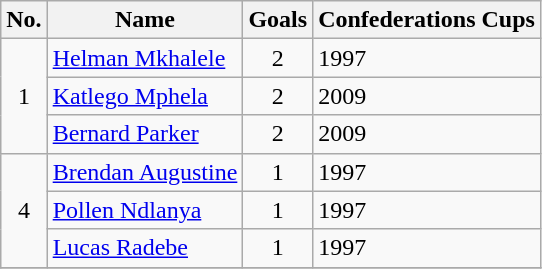<table class="wikitable" style="text-align: left;">
<tr>
<th>No.</th>
<th>Name</th>
<th>Goals</th>
<th>Confederations Cups</th>
</tr>
<tr>
<td rowspan=3 align=center>1</td>
<td><a href='#'>Helman Mkhalele</a></td>
<td align=center>2</td>
<td>1997</td>
</tr>
<tr>
<td><a href='#'>Katlego Mphela</a></td>
<td align=center>2</td>
<td>2009</td>
</tr>
<tr>
<td><a href='#'>Bernard Parker</a></td>
<td align=center>2</td>
<td>2009</td>
</tr>
<tr>
<td rowspan=3 align=center>4</td>
<td><a href='#'>Brendan Augustine</a></td>
<td align=center>1</td>
<td>1997</td>
</tr>
<tr>
<td><a href='#'>Pollen Ndlanya</a></td>
<td align=center>1</td>
<td>1997</td>
</tr>
<tr>
<td><a href='#'>Lucas Radebe</a></td>
<td align=center>1</td>
<td>1997</td>
</tr>
<tr>
</tr>
</table>
